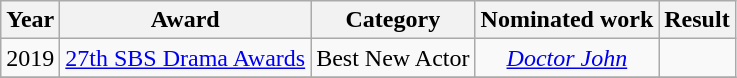<table class="wikitable sortable plainrowheaders" style="text-align:center;">
<tr>
<th>Year</th>
<th>Award</th>
<th>Category</th>
<th>Nominated work</th>
<th>Result</th>
</tr>
<tr>
<td>2019</td>
<td><a href='#'>27th SBS Drama Awards</a></td>
<td>Best New Actor</td>
<td><em><a href='#'>Doctor John</a></em></td>
<td></td>
</tr>
<tr>
</tr>
</table>
